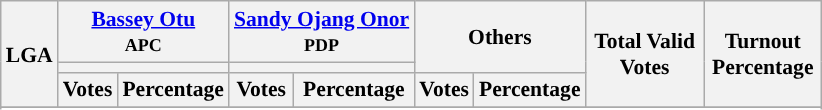<table class="wikitable sortable" style=" font-size: 90%">
<tr>
<th rowspan="3">LGA</th>
<th colspan="2"><a href='#'>Bassey Otu</a><br><small>APC</small></th>
<th colspan="2"><a href='#'>Sandy Ojang Onor</a><br><small>PDP</small></th>
<th colspan="2" rowspan="2">Others</th>
<th rowspan="3" style="max-width:5em;">Total Valid Votes</th>
<th rowspan="3" style="max-width:5em;">Turnout Percentage</th>
</tr>
<tr>
<th colspan=2 style="background-color:"></th>
<th colspan=2 style="background-color:"></th>
</tr>
<tr>
<th>Votes</th>
<th>Percentage</th>
<th>Votes</th>
<th>Percentage</th>
<th>Votes</th>
<th>Percentage</th>
</tr>
<tr>
</tr>
<tr>
</tr>
<tr style="background-color:#">
</tr>
<tr>
</tr>
<tr style="background-color:#">
</tr>
<tr>
</tr>
<tr style="background-color:#">
</tr>
<tr>
</tr>
<tr style="background-color:#">
</tr>
<tr>
</tr>
<tr style="background-color:#">
</tr>
<tr>
</tr>
<tr style="background-color:#">
</tr>
<tr>
</tr>
<tr style="background-color:#">
</tr>
<tr>
</tr>
<tr style="background-color:#">
</tr>
<tr>
</tr>
<tr style="background-color:#">
</tr>
<tr>
</tr>
<tr style="background-color:#">
</tr>
<tr>
</tr>
<tr style="background-color:#">
</tr>
<tr>
</tr>
<tr style="background-color:#">
</tr>
<tr>
</tr>
<tr style="background-color:#">
</tr>
<tr>
</tr>
<tr style="background-color:#">
</tr>
<tr>
</tr>
<tr style="background-color:#">
</tr>
<tr>
</tr>
<tr style="background-color:#">
</tr>
<tr>
</tr>
<tr style="background-color:#">
</tr>
<tr>
</tr>
<tr style="background-color:#">
</tr>
<tr>
</tr>
<tr>
</tr>
</table>
